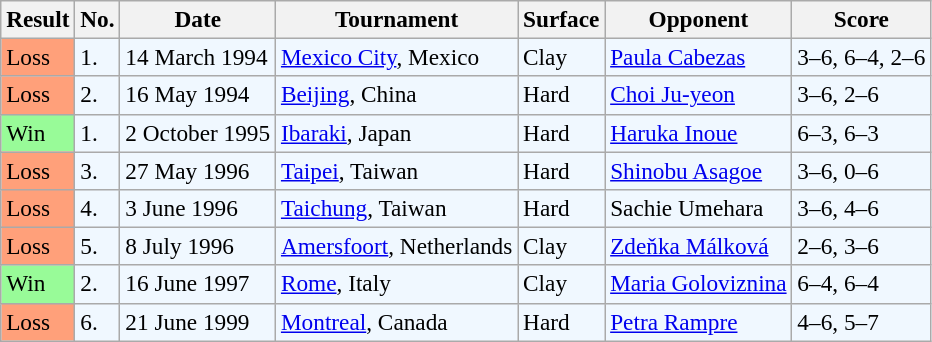<table class="sortable wikitable" style=font-size:97%>
<tr>
<th>Result</th>
<th>No.</th>
<th>Date</th>
<th>Tournament</th>
<th>Surface</th>
<th>Opponent</th>
<th>Score</th>
</tr>
<tr bgcolor=#f0f8ff>
<td style="background:#ffa07a;">Loss</td>
<td>1.</td>
<td>14 March 1994</td>
<td><a href='#'>Mexico City</a>, Mexico</td>
<td>Clay</td>
<td> <a href='#'>Paula Cabezas</a></td>
<td>3–6, 6–4, 2–6</td>
</tr>
<tr style="background:#f0f8ff;">
<td style="background:#ffa07a;">Loss</td>
<td>2.</td>
<td>16 May 1994</td>
<td><a href='#'>Beijing</a>, China</td>
<td>Hard</td>
<td>  <a href='#'>Choi Ju-yeon</a></td>
<td>3–6, 2–6</td>
</tr>
<tr bgcolor=#f0f8ff>
<td style="background:#98fb98;">Win</td>
<td>1.</td>
<td>2 October 1995</td>
<td><a href='#'>Ibaraki</a>, Japan</td>
<td>Hard</td>
<td> <a href='#'>Haruka Inoue</a></td>
<td>6–3, 6–3</td>
</tr>
<tr bgcolor=#f0f8ff>
<td style="background:#ffa07a;">Loss</td>
<td>3.</td>
<td>27 May 1996</td>
<td><a href='#'>Taipei</a>, Taiwan</td>
<td>Hard</td>
<td> <a href='#'>Shinobu Asagoe</a></td>
<td>3–6, 0–6</td>
</tr>
<tr bgcolor=#f0f8ff>
<td style="background:#ffa07a;">Loss</td>
<td>4.</td>
<td>3 June 1996</td>
<td><a href='#'>Taichung</a>, Taiwan</td>
<td>Hard</td>
<td> Sachie Umehara</td>
<td>3–6, 4–6</td>
</tr>
<tr style="background:#f0f8ff;">
<td style="background:#ffa07a;">Loss</td>
<td>5.</td>
<td>8 July 1996</td>
<td><a href='#'>Amersfoort</a>, Netherlands</td>
<td>Clay</td>
<td> <a href='#'>Zdeňka Málková</a></td>
<td>2–6, 3–6</td>
</tr>
<tr style="background:#f0f8ff;">
<td style="background:#98fb98;">Win</td>
<td>2.</td>
<td>16 June 1997</td>
<td><a href='#'>Rome</a>, Italy</td>
<td>Clay</td>
<td> <a href='#'>Maria Goloviznina</a></td>
<td>6–4, 6–4</td>
</tr>
<tr bgcolor=#f0f8ff>
<td style="background:#ffa07a;">Loss</td>
<td>6.</td>
<td>21 June 1999</td>
<td><a href='#'>Montreal</a>, Canada</td>
<td>Hard</td>
<td> <a href='#'>Petra Rampre</a></td>
<td>4–6, 5–7</td>
</tr>
</table>
